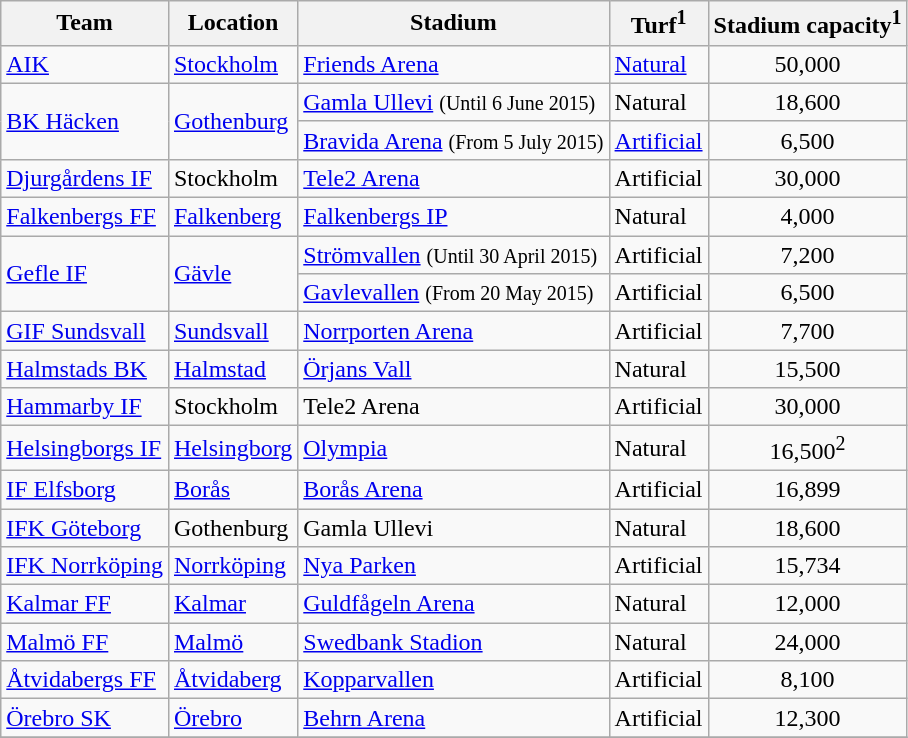<table class="wikitable sortable" style="text-align: left;">
<tr>
<th>Team</th>
<th>Location</th>
<th>Stadium</th>
<th>Turf<sup>1</sup></th>
<th>Stadium capacity<sup>1</sup></th>
</tr>
<tr>
<td><a href='#'>AIK</a></td>
<td><a href='#'>Stockholm</a></td>
<td><a href='#'>Friends Arena</a></td>
<td><a href='#'>Natural</a></td>
<td align="center">50,000</td>
</tr>
<tr>
<td rowspan="2"><a href='#'>BK Häcken</a></td>
<td rowspan="2"><a href='#'>Gothenburg</a></td>
<td><a href='#'>Gamla Ullevi</a> <small>(Until 6 June 2015)</small></td>
<td>Natural</td>
<td align="center">18,600</td>
</tr>
<tr>
<td><a href='#'>Bravida Arena</a> <small>(From 5 July 2015)</small></td>
<td><a href='#'>Artificial</a></td>
<td align="center">6,500</td>
</tr>
<tr>
<td><a href='#'>Djurgårdens IF</a></td>
<td>Stockholm</td>
<td><a href='#'>Tele2 Arena</a></td>
<td>Artificial</td>
<td align="center">30,000</td>
</tr>
<tr>
<td><a href='#'>Falkenbergs FF</a></td>
<td><a href='#'>Falkenberg</a></td>
<td><a href='#'>Falkenbergs IP</a></td>
<td>Natural</td>
<td align="center">4,000</td>
</tr>
<tr>
<td rowspan="2"><a href='#'>Gefle IF</a></td>
<td rowspan="2"><a href='#'>Gävle</a></td>
<td><a href='#'>Strömvallen</a> <small>(Until 30 April 2015)</small></td>
<td>Artificial</td>
<td align="center">7,200</td>
</tr>
<tr>
<td><a href='#'>Gavlevallen</a> <small>(From 20 May 2015)</small></td>
<td>Artificial</td>
<td align="center">6,500</td>
</tr>
<tr>
<td><a href='#'>GIF Sundsvall</a></td>
<td><a href='#'>Sundsvall</a></td>
<td><a href='#'>Norrporten Arena</a></td>
<td>Artificial</td>
<td align="center">7,700</td>
</tr>
<tr>
<td><a href='#'>Halmstads BK</a></td>
<td><a href='#'>Halmstad</a></td>
<td><a href='#'>Örjans Vall</a></td>
<td>Natural</td>
<td align="center">15,500</td>
</tr>
<tr>
<td><a href='#'>Hammarby IF</a></td>
<td>Stockholm</td>
<td>Tele2 Arena</td>
<td>Artificial</td>
<td align="center">30,000</td>
</tr>
<tr>
<td><a href='#'>Helsingborgs IF</a></td>
<td><a href='#'>Helsingborg</a></td>
<td><a href='#'>Olympia</a></td>
<td>Natural</td>
<td align="center">16,500<sup>2</sup></td>
</tr>
<tr>
<td><a href='#'>IF Elfsborg</a></td>
<td><a href='#'>Borås</a></td>
<td><a href='#'>Borås Arena</a></td>
<td>Artificial</td>
<td align="center">16,899</td>
</tr>
<tr>
<td><a href='#'>IFK Göteborg</a></td>
<td>Gothenburg</td>
<td>Gamla Ullevi</td>
<td>Natural</td>
<td align="center">18,600</td>
</tr>
<tr>
<td><a href='#'>IFK Norrköping</a></td>
<td><a href='#'>Norrköping</a></td>
<td><a href='#'>Nya Parken</a></td>
<td>Artificial</td>
<td align="center">15,734</td>
</tr>
<tr>
<td><a href='#'>Kalmar FF</a></td>
<td><a href='#'>Kalmar</a></td>
<td><a href='#'>Guldfågeln Arena</a></td>
<td>Natural</td>
<td align="center">12,000</td>
</tr>
<tr>
<td><a href='#'>Malmö FF</a></td>
<td><a href='#'>Malmö</a></td>
<td><a href='#'>Swedbank Stadion</a></td>
<td>Natural</td>
<td align="center">24,000</td>
</tr>
<tr>
<td><a href='#'>Åtvidabergs FF</a></td>
<td><a href='#'>Åtvidaberg</a></td>
<td><a href='#'>Kopparvallen</a></td>
<td>Artificial</td>
<td align="center">8,100</td>
</tr>
<tr>
<td><a href='#'>Örebro SK</a></td>
<td><a href='#'>Örebro</a></td>
<td><a href='#'>Behrn Arena</a></td>
<td>Artificial</td>
<td align="center">12,300</td>
</tr>
<tr>
</tr>
</table>
